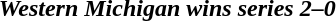<table class="noborder" style="text-align: center; border: none; width: 100%">
<tr>
<th width="97%"><em>Western Michigan wins series 2–0</em></th>
<th width="3%"></th>
</tr>
</table>
